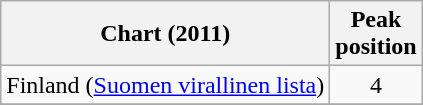<table class="wikitable">
<tr>
<th scope="col">Chart (2011)</th>
<th scope="col">Peak<br>position</th>
</tr>
<tr>
<td>Finland (<a href='#'>Suomen virallinen lista</a>)</td>
<td style="text-align:center;">4</td>
</tr>
<tr>
</tr>
</table>
